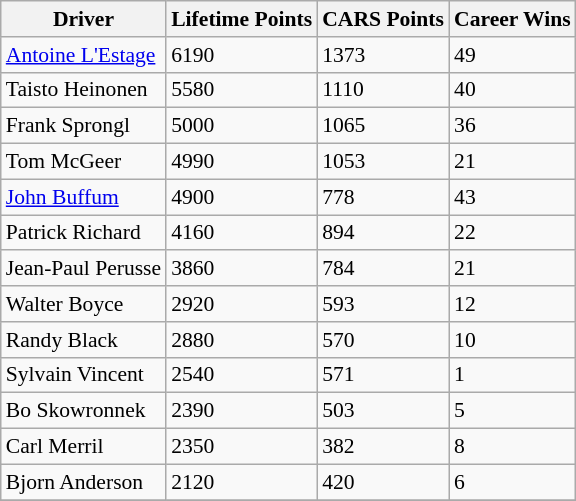<table class="wikitable" style="font-size: 90%;">
<tr>
<th>Driver</th>
<th>Lifetime Points</th>
<th>CARS Points</th>
<th>Career Wins</th>
</tr>
<tr>
<td><a href='#'>Antoine L'Estage</a></td>
<td>6190</td>
<td>1373</td>
<td>49</td>
</tr>
<tr>
<td>Taisto Heinonen</td>
<td>5580</td>
<td>1110</td>
<td>40</td>
</tr>
<tr>
<td>Frank Sprongl</td>
<td>5000</td>
<td>1065</td>
<td>36</td>
</tr>
<tr>
<td>Tom McGeer</td>
<td>4990</td>
<td>1053</td>
<td>21</td>
</tr>
<tr>
<td><a href='#'>John Buffum</a></td>
<td>4900</td>
<td>778</td>
<td>43</td>
</tr>
<tr>
<td>Patrick Richard</td>
<td>4160</td>
<td>894</td>
<td>22</td>
</tr>
<tr>
<td>Jean-Paul Perusse</td>
<td>3860</td>
<td>784</td>
<td>21</td>
</tr>
<tr>
<td>Walter Boyce</td>
<td>2920</td>
<td>593</td>
<td>12</td>
</tr>
<tr>
<td>Randy Black</td>
<td>2880</td>
<td>570</td>
<td>10</td>
</tr>
<tr>
<td>Sylvain Vincent</td>
<td>2540</td>
<td>571</td>
<td>1</td>
</tr>
<tr>
<td>Bo Skowronnek</td>
<td>2390</td>
<td>503</td>
<td>5</td>
</tr>
<tr>
<td>Carl Merril</td>
<td>2350</td>
<td>382</td>
<td>8</td>
</tr>
<tr>
<td>Bjorn Anderson</td>
<td>2120</td>
<td>420</td>
<td>6</td>
</tr>
<tr>
</tr>
</table>
